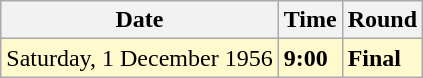<table class="wikitable">
<tr>
<th>Date</th>
<th>Time</th>
<th>Round</th>
</tr>
<tr style=background:lemonchiffon>
<td>Saturday, 1 December 1956</td>
<td><strong>9:00</strong></td>
<td><strong>Final</strong></td>
</tr>
</table>
